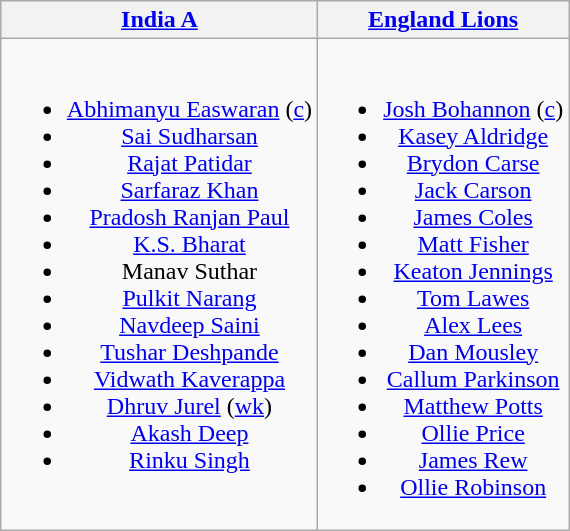<table class="wikitable" style="text-align:center; margin:auto">
<tr>
<th> <a href='#'>India A</a></th>
<th> <a href='#'>England Lions</a></th>
</tr>
<tr style="vertical-align:top">
<td><br><ul><li><a href='#'>Abhimanyu Easwaran</a> (<a href='#'>c</a>)</li><li><a href='#'>Sai Sudharsan</a></li><li><a href='#'>Rajat Patidar</a></li><li><a href='#'>Sarfaraz Khan</a></li><li><a href='#'>Pradosh Ranjan Paul</a></li><li><a href='#'>K.S. Bharat</a></li><li>Manav Suthar</li><li><a href='#'>Pulkit Narang</a></li><li><a href='#'>Navdeep Saini</a></li><li><a href='#'>Tushar Deshpande</a></li><li><a href='#'>Vidwath Kaverappa</a></li><li><a href='#'>Dhruv Jurel</a> (<a href='#'>wk</a>)</li><li><a href='#'>Akash Deep</a></li><li><a href='#'>Rinku Singh</a></li></ul></td>
<td><br><ul><li><a href='#'>Josh Bohannon</a> (<a href='#'>c</a>)</li><li><a href='#'>Kasey Aldridge</a></li><li><a href='#'>Brydon Carse</a></li><li><a href='#'>Jack Carson</a></li><li><a href='#'>James Coles</a></li><li><a href='#'>Matt Fisher</a></li><li><a href='#'>Keaton Jennings</a></li><li><a href='#'>Tom Lawes</a></li><li><a href='#'>Alex Lees</a></li><li><a href='#'>Dan Mousley</a></li><li><a href='#'>Callum Parkinson</a></li><li><a href='#'>Matthew Potts</a></li><li><a href='#'>Ollie Price</a></li><li><a href='#'>James Rew</a></li><li><a href='#'>Ollie Robinson</a></li></ul></td>
</tr>
</table>
